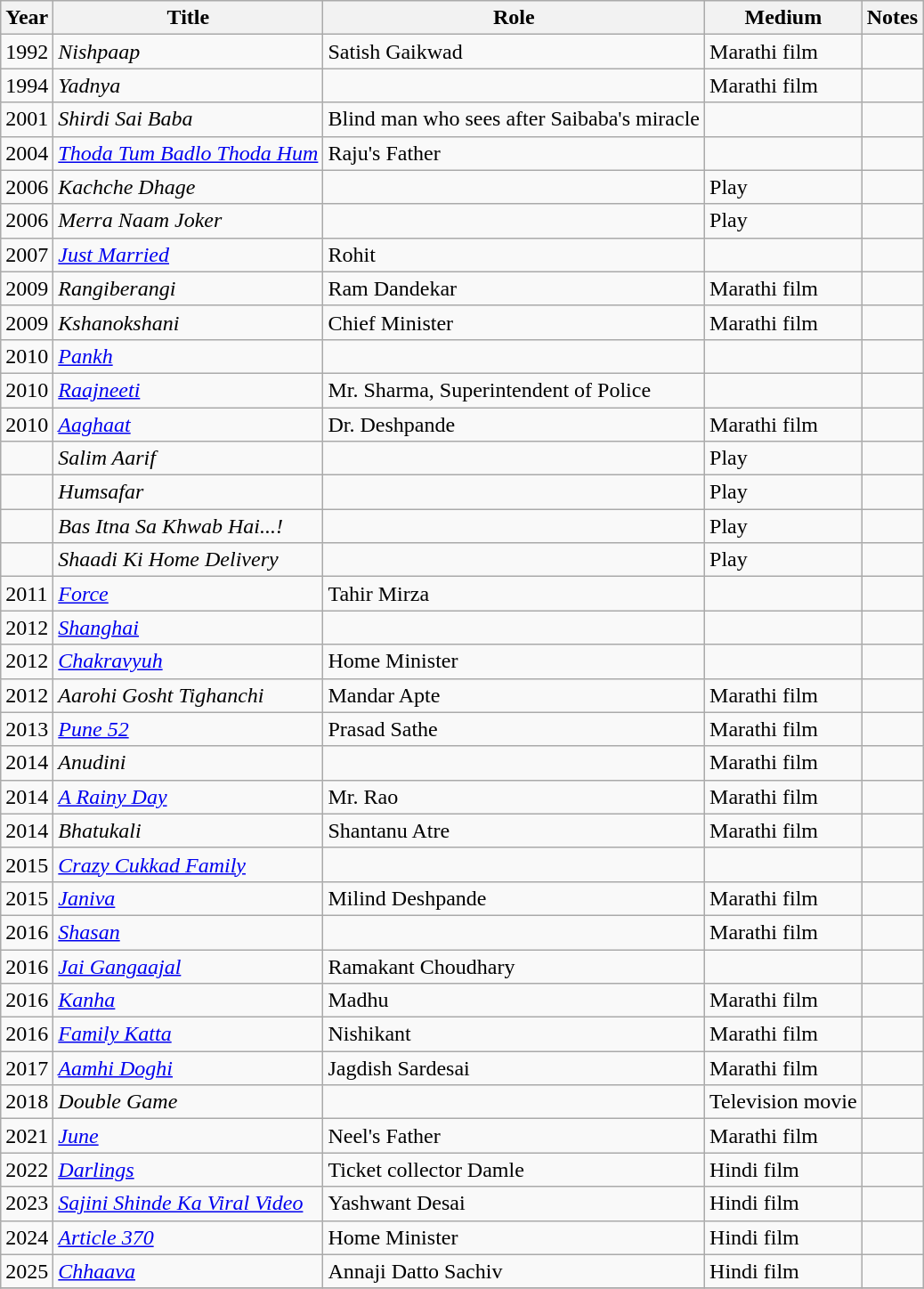<table class="wikitable sortable">
<tr>
<th>Year</th>
<th>Title</th>
<th>Role</th>
<th>Medium</th>
<th>Notes</th>
</tr>
<tr>
<td>1992</td>
<td><em>Nishpaap</em></td>
<td>Satish Gaikwad</td>
<td>Marathi film</td>
<td></td>
</tr>
<tr>
<td>1994</td>
<td><em>Yadnya</em></td>
<td></td>
<td>Marathi film</td>
<td></td>
</tr>
<tr>
<td>2001</td>
<td><em>Shirdi Sai Baba</em></td>
<td>Blind man who sees after Saibaba's miracle</td>
<td></td>
<td></td>
</tr>
<tr>
<td>2004</td>
<td><em><a href='#'>Thoda Tum Badlo Thoda Hum</a></em></td>
<td>Raju's Father</td>
<td></td>
<td></td>
</tr>
<tr>
<td>2006</td>
<td><em>Kachche Dhage</em></td>
<td></td>
<td>Play</td>
<td></td>
</tr>
<tr>
<td>2006</td>
<td><em>Merra Naam Joker</em></td>
<td></td>
<td>Play</td>
<td></td>
</tr>
<tr>
<td>2007</td>
<td><em><a href='#'>Just Married</a></em></td>
<td>Rohit</td>
<td></td>
<td></td>
</tr>
<tr>
<td>2009</td>
<td><em>Rangiberangi</em></td>
<td>Ram Dandekar</td>
<td>Marathi film</td>
<td></td>
</tr>
<tr>
<td>2009</td>
<td><em>Kshanokshani</em></td>
<td>Chief Minister</td>
<td>Marathi film</td>
<td></td>
</tr>
<tr>
<td>2010</td>
<td><em><a href='#'>Pankh</a></em></td>
<td></td>
<td></td>
<td></td>
</tr>
<tr>
<td>2010</td>
<td><em><a href='#'>Raajneeti</a></em></td>
<td>Mr. Sharma, Superintendent of Police</td>
<td></td>
<td></td>
</tr>
<tr>
<td>2010</td>
<td><em><a href='#'>Aaghaat</a></em></td>
<td>Dr. Deshpande</td>
<td>Marathi film</td>
<td></td>
</tr>
<tr>
<td></td>
<td><em>Salim Aarif</em></td>
<td></td>
<td>Play</td>
<td></td>
</tr>
<tr>
<td></td>
<td><em>Humsafar</em></td>
<td></td>
<td>Play</td>
<td></td>
</tr>
<tr>
<td></td>
<td><em>Bas Itna Sa Khwab Hai...!</em></td>
<td></td>
<td>Play</td>
<td></td>
</tr>
<tr>
<td></td>
<td><em>Shaadi Ki Home Delivery</em></td>
<td></td>
<td>Play</td>
<td></td>
</tr>
<tr>
<td>2011</td>
<td><em><a href='#'>Force</a></em></td>
<td>Tahir Mirza</td>
<td></td>
<td></td>
</tr>
<tr>
<td>2012</td>
<td><em><a href='#'>Shanghai</a></em></td>
<td></td>
<td></td>
<td></td>
</tr>
<tr>
<td>2012</td>
<td><em><a href='#'>Chakravyuh</a></em></td>
<td>Home Minister</td>
<td></td>
<td></td>
</tr>
<tr>
<td>2012</td>
<td><em>Aarohi Gosht Tighanchi</em></td>
<td>Mandar Apte</td>
<td>Marathi film</td>
<td></td>
</tr>
<tr>
<td>2013</td>
<td><em><a href='#'>Pune 52</a></em></td>
<td>Prasad Sathe</td>
<td>Marathi film</td>
<td></td>
</tr>
<tr>
<td>2014</td>
<td><em>Anudini</em></td>
<td></td>
<td>Marathi film</td>
<td></td>
</tr>
<tr>
<td>2014</td>
<td><em><a href='#'>A Rainy Day</a></em></td>
<td>Mr. Rao</td>
<td>Marathi film</td>
<td></td>
</tr>
<tr>
<td>2014</td>
<td><em>Bhatukali</em></td>
<td>Shantanu Atre</td>
<td>Marathi film</td>
<td></td>
</tr>
<tr>
<td>2015</td>
<td><em><a href='#'>Crazy Cukkad Family</a></em></td>
<td></td>
<td></td>
<td></td>
</tr>
<tr>
<td>2015</td>
<td><em><a href='#'>Janiva</a></em></td>
<td>Milind Deshpande</td>
<td>Marathi film</td>
<td></td>
</tr>
<tr>
<td>2016</td>
<td><em><a href='#'>Shasan</a></em></td>
<td></td>
<td>Marathi film</td>
<td></td>
</tr>
<tr>
<td>2016</td>
<td><em><a href='#'>Jai Gangaajal</a></em></td>
<td>Ramakant Choudhary</td>
<td></td>
<td></td>
</tr>
<tr>
<td>2016</td>
<td><em><a href='#'>Kanha</a></em></td>
<td>Madhu</td>
<td>Marathi film</td>
<td></td>
</tr>
<tr>
<td>2016</td>
<td><em><a href='#'>Family Katta</a></em></td>
<td>Nishikant</td>
<td>Marathi film</td>
<td></td>
</tr>
<tr>
<td>2017</td>
<td><em><a href='#'>Aamhi Doghi</a></em></td>
<td>Jagdish Sardesai</td>
<td>Marathi film</td>
<td></td>
</tr>
<tr>
<td>2018</td>
<td><em>Double Game</em></td>
<td></td>
<td>Television movie</td>
<td></td>
</tr>
<tr>
<td>2021</td>
<td><em><a href='#'>June</a></em></td>
<td>Neel's Father</td>
<td>Marathi film</td>
<td></td>
</tr>
<tr>
<td>2022</td>
<td><em><a href='#'>Darlings</a></em></td>
<td>Ticket collector Damle</td>
<td>Hindi film</td>
<td></td>
</tr>
<tr>
<td>2023</td>
<td><em><a href='#'>Sajini Shinde Ka Viral Video</a></em></td>
<td>Yashwant Desai</td>
<td>Hindi film</td>
<td></td>
</tr>
<tr>
<td>2024</td>
<td><em><a href='#'>Article 370</a></em></td>
<td>Home Minister</td>
<td>Hindi film</td>
<td></td>
</tr>
<tr>
<td>2025</td>
<td><em><a href='#'>Chhaava</a></em></td>
<td>Annaji Datto Sachiv</td>
<td>Hindi film</td>
<td></td>
</tr>
<tr>
</tr>
</table>
